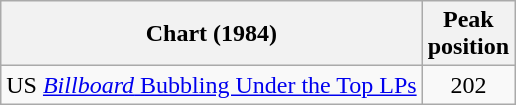<table class="wikitable sortable" style=margin-right:1em;margin-bottom:0;>
<tr>
<th scope="col">Chart (1984)</th>
<th scope="col">Peak<br>position</th>
</tr>
<tr>
<td>US <a href='#'><em>Billboard</em> Bubbling Under the Top LPs</a></td>
<td style="text-align:center;">202</td>
</tr>
</table>
